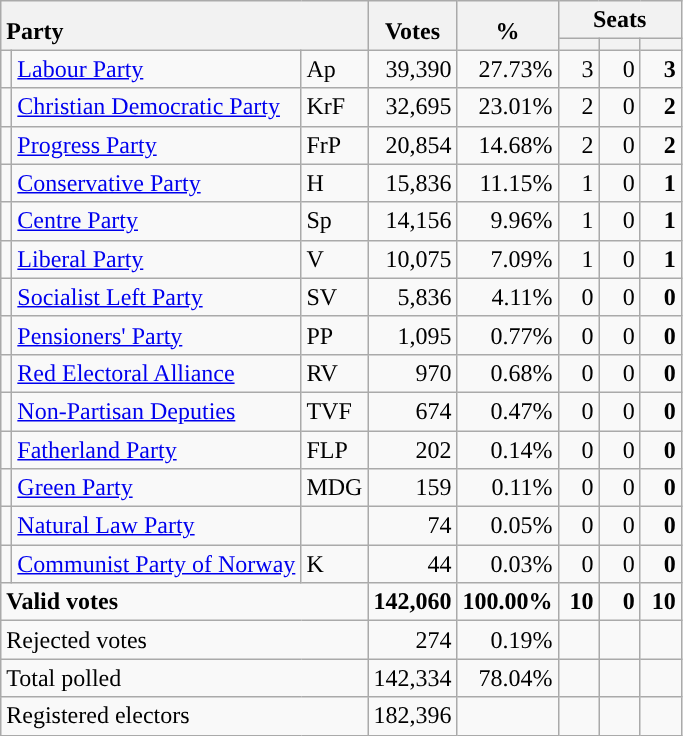<table class="wikitable" border="1" style="text-align:right;">
<tr>
<th style="text-align:left;" valign=bottom rowspan=2 colspan=3>Party</th>
<th align=center valign=bottom rowspan=2 width="50">Votes</th>
<th align=center valign=bottom rowspan=2 width="50">%</th>
<th colspan=3>Seats</th>
</tr>
<tr>
<th align=center valign=bottom width="20"><small></small></th>
<th align=center valign=bottom width="20"><small><a href='#'></a></small></th>
<th align=center valign=bottom width="20"><small></small></th>
</tr>
<tr>
<td style="color:inherit;background:"></td>
<td align=left><a href='#'>Labour Party</a></td>
<td align=left>Ap</td>
<td>39,390</td>
<td>27.73%</td>
<td>3</td>
<td>0</td>
<td><strong>3</strong></td>
</tr>
<tr>
<td style="color:inherit;background:"></td>
<td align=left><a href='#'>Christian Democratic Party</a></td>
<td align=left>KrF</td>
<td>32,695</td>
<td>23.01%</td>
<td>2</td>
<td>0</td>
<td><strong>2</strong></td>
</tr>
<tr>
<td style="color:inherit;background:"></td>
<td align=left><a href='#'>Progress Party</a></td>
<td align=left>FrP</td>
<td>20,854</td>
<td>14.68%</td>
<td>2</td>
<td>0</td>
<td><strong>2</strong></td>
</tr>
<tr>
<td style="color:inherit;background:"></td>
<td align=left><a href='#'>Conservative Party</a></td>
<td align=left>H</td>
<td>15,836</td>
<td>11.15%</td>
<td>1</td>
<td>0</td>
<td><strong>1</strong></td>
</tr>
<tr>
<td style="color:inherit;background:"></td>
<td align=left><a href='#'>Centre Party</a></td>
<td align=left>Sp</td>
<td>14,156</td>
<td>9.96%</td>
<td>1</td>
<td>0</td>
<td><strong>1</strong></td>
</tr>
<tr>
<td style="color:inherit;background:"></td>
<td align=left><a href='#'>Liberal Party</a></td>
<td align=left>V</td>
<td>10,075</td>
<td>7.09%</td>
<td>1</td>
<td>0</td>
<td><strong>1</strong></td>
</tr>
<tr>
<td style="color:inherit;background:"></td>
<td align=left><a href='#'>Socialist Left Party</a></td>
<td align=left>SV</td>
<td>5,836</td>
<td>4.11%</td>
<td>0</td>
<td>0</td>
<td><strong>0</strong></td>
</tr>
<tr>
<td style="color:inherit;background:"></td>
<td align=left><a href='#'>Pensioners' Party</a></td>
<td align=left>PP</td>
<td>1,095</td>
<td>0.77%</td>
<td>0</td>
<td>0</td>
<td><strong>0</strong></td>
</tr>
<tr>
<td style="color:inherit;background:"></td>
<td align=left><a href='#'>Red Electoral Alliance</a></td>
<td align=left>RV</td>
<td>970</td>
<td>0.68%</td>
<td>0</td>
<td>0</td>
<td><strong>0</strong></td>
</tr>
<tr>
<td></td>
<td align=left><a href='#'>Non-Partisan Deputies</a></td>
<td align=left>TVF</td>
<td>674</td>
<td>0.47%</td>
<td>0</td>
<td>0</td>
<td><strong>0</strong></td>
</tr>
<tr>
<td style="color:inherit;background:"></td>
<td align=left><a href='#'>Fatherland Party</a></td>
<td align=left>FLP</td>
<td>202</td>
<td>0.14%</td>
<td>0</td>
<td>0</td>
<td><strong>0</strong></td>
</tr>
<tr>
<td style="color:inherit;background:"></td>
<td align=left><a href='#'>Green Party</a></td>
<td align=left>MDG</td>
<td>159</td>
<td>0.11%</td>
<td>0</td>
<td>0</td>
<td><strong>0</strong></td>
</tr>
<tr>
<td></td>
<td align=left><a href='#'>Natural Law Party</a></td>
<td align=left></td>
<td>74</td>
<td>0.05%</td>
<td>0</td>
<td>0</td>
<td><strong>0</strong></td>
</tr>
<tr>
<td style="color:inherit;background:"></td>
<td align=left><a href='#'>Communist Party of Norway</a></td>
<td align=left>K</td>
<td>44</td>
<td>0.03%</td>
<td>0</td>
<td>0</td>
<td><strong>0</strong></td>
</tr>
<tr style="font-weight:bold">
<td align=left colspan=3>Valid votes</td>
<td>142,060</td>
<td>100.00%</td>
<td>10</td>
<td>0</td>
<td>10</td>
</tr>
<tr>
<td align=left colspan=3>Rejected votes</td>
<td>274</td>
<td>0.19%</td>
<td></td>
<td></td>
<td></td>
</tr>
<tr>
<td align=left colspan=3>Total polled</td>
<td>142,334</td>
<td>78.04%</td>
<td></td>
<td></td>
<td></td>
</tr>
<tr>
<td align=left colspan=3>Registered electors</td>
<td>182,396</td>
<td></td>
<td></td>
<td></td>
<td></td>
</tr>
</table>
